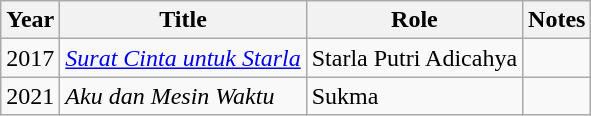<table class="wikitable">
<tr>
<th>Year</th>
<th>Title</th>
<th>Role</th>
<th>Notes</th>
</tr>
<tr>
<td>2017</td>
<td><em><a href='#'>Surat Cinta untuk Starla</a></em></td>
<td>Starla Putri Adicahya</td>
<td></td>
</tr>
<tr>
<td>2021</td>
<td><em>Aku dan Mesin Waktu</em></td>
<td>Sukma</td>
<td></td>
</tr>
</table>
